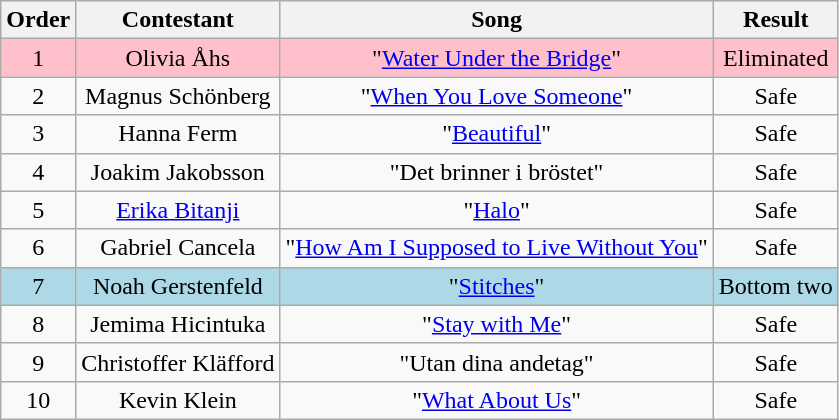<table class="wikitable plainrowheaders" style="text-align:center;">
<tr>
<th scope="col">Order</th>
<th scope="col">Contestant</th>
<th scope="col">Song</th>
<th scope="col">Result</th>
</tr>
<tr style="background:pink;">
<td>1</td>
<td scope="row">Olivia Åhs</td>
<td>"<a href='#'>Water Under the Bridge</a>"</td>
<td>Eliminated</td>
</tr>
<tr>
<td>2</td>
<td scope="row">Magnus Schönberg</td>
<td>"<a href='#'>When You Love Someone</a>"</td>
<td>Safe</td>
</tr>
<tr>
<td>3</td>
<td scope="row">Hanna Ferm</td>
<td>"<a href='#'>Beautiful</a>"</td>
<td>Safe</td>
</tr>
<tr>
<td>4</td>
<td scope="row">Joakim Jakobsson</td>
<td>"Det brinner i bröstet"</td>
<td>Safe</td>
</tr>
<tr>
<td>5</td>
<td scope="row"><a href='#'>Erika Bitanji</a></td>
<td>"<a href='#'>Halo</a>"</td>
<td>Safe</td>
</tr>
<tr>
<td>6</td>
<td scope="row">Gabriel Cancela</td>
<td>"<a href='#'>How Am I Supposed to Live Without You</a>"</td>
<td>Safe</td>
</tr>
<tr style="background:lightblue;">
<td>7</td>
<td scope="row">Noah Gerstenfeld</td>
<td>"<a href='#'>Stitches</a>"</td>
<td>Bottom two</td>
</tr>
<tr>
<td>8</td>
<td scope="row">Jemima Hicintuka</td>
<td>"<a href='#'>Stay with Me</a>"</td>
<td>Safe</td>
</tr>
<tr>
<td>9</td>
<td scope="row">Christoffer Kläfford</td>
<td>"Utan dina andetag"</td>
<td>Safe</td>
</tr>
<tr>
<td>10</td>
<td scope="row">Kevin Klein</td>
<td>"<a href='#'>What About Us</a>"</td>
<td>Safe</td>
</tr>
</table>
